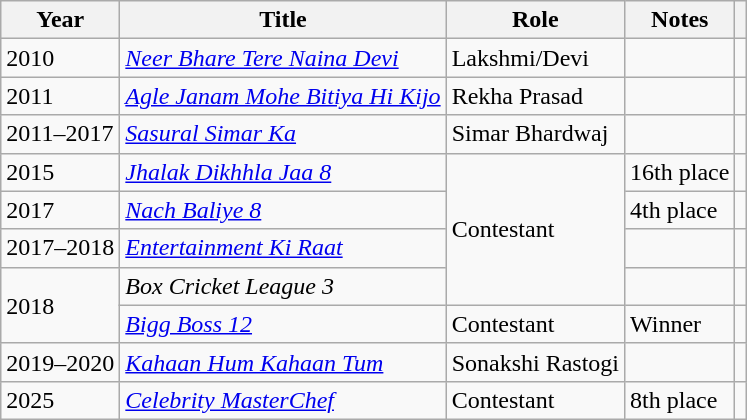<table class="wikitable sortable">
<tr>
<th scope="col">Year</th>
<th scope="col">Title</th>
<th scope="col">Role</th>
<th class="unsortable" scope="col">Notes</th>
<th class="unsortable" scope="col"></th>
</tr>
<tr>
<td>2010</td>
<td><em><a href='#'>Neer Bhare Tere Naina Devi</a></em></td>
<td>Lakshmi/Devi</td>
<td></td>
<td></td>
</tr>
<tr>
<td>2011</td>
<td><em><a href='#'>Agle Janam Mohe Bitiya Hi Kijo</a></em></td>
<td>Rekha Prasad</td>
<td></td>
<td></td>
</tr>
<tr>
<td>2011–2017</td>
<td><em><a href='#'>Sasural Simar Ka</a></em></td>
<td>Simar Bhardwaj</td>
<td></td>
<td></td>
</tr>
<tr>
<td>2015</td>
<td><em><a href='#'>Jhalak Dikhhla Jaa 8</a></em></td>
<td rowspan="4">Contestant</td>
<td>16th place</td>
<td></td>
</tr>
<tr>
<td>2017</td>
<td><em><a href='#'>Nach Baliye 8</a></em></td>
<td>4th place</td>
<td></td>
</tr>
<tr>
<td>2017–2018</td>
<td><em><a href='#'>Entertainment Ki Raat</a></em></td>
<td></td>
<td></td>
</tr>
<tr>
<td rowspan="2">2018</td>
<td><em>Box Cricket League 3</em></td>
<td></td>
<td></td>
</tr>
<tr>
<td><em><a href='#'>Bigg Boss 12</a></em></td>
<td>Contestant</td>
<td>Winner</td>
<td></td>
</tr>
<tr>
<td>2019–2020</td>
<td><em><a href='#'>Kahaan Hum Kahaan Tum</a></em></td>
<td>Sonakshi Rastogi</td>
<td></td>
<td></td>
</tr>
<tr>
<td>2025</td>
<td><em><a href='#'> Celebrity MasterChef</a></em></td>
<td>Contestant</td>
<td>8th place</td>
<td></td>
</tr>
</table>
